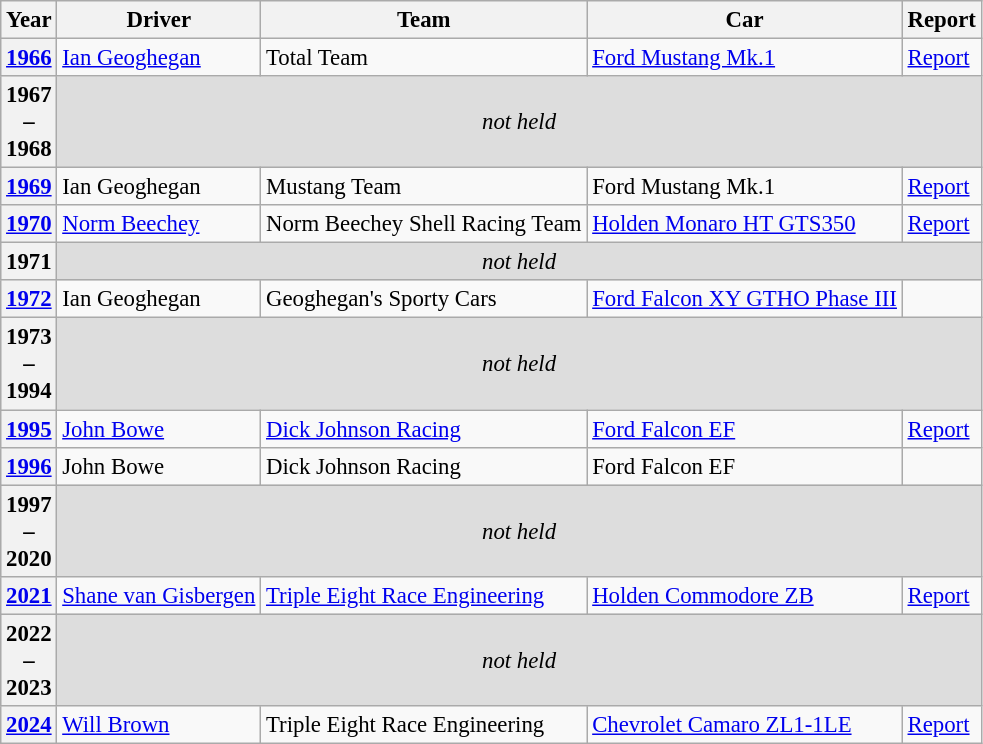<table class="wikitable" style="font-size: 95%;">
<tr>
<th>Year</th>
<th>Driver</th>
<th>Team</th>
<th>Car</th>
<th>Report</th>
</tr>
<tr>
<th><a href='#'>1966</a></th>
<td> <a href='#'>Ian Geoghegan</a></td>
<td>Total Team</td>
<td><a href='#'>Ford Mustang Mk.1</a></td>
<td><a href='#'>Report</a></td>
</tr>
<tr style="background: #dddddd">
<th>1967<br>–<br>1968</th>
<td align="center" colspan="4"><em>not held</em></td>
</tr>
<tr>
<th><a href='#'>1969</a></th>
<td> Ian Geoghegan</td>
<td>Mustang Team</td>
<td>Ford Mustang Mk.1</td>
<td><a href='#'>Report</a></td>
</tr>
<tr>
<th><a href='#'>1970</a></th>
<td> <a href='#'>Norm Beechey</a></td>
<td>Norm Beechey Shell Racing Team</td>
<td><a href='#'>Holden Monaro HT GTS350</a></td>
<td><a href='#'>Report</a></td>
</tr>
<tr style="background: #dddddd">
<th>1971</th>
<td align="center" colspan="4"><em>not held</em></td>
</tr>
<tr>
<th><a href='#'>1972</a></th>
<td> Ian Geoghegan</td>
<td>Geoghegan's Sporty Cars</td>
<td><a href='#'>Ford Falcon XY GTHO Phase III</a></td>
<td></td>
</tr>
<tr style="background: #dddddd">
<th>1973<br>–<br>1994</th>
<td align="center" colspan="4"><em>not held</em></td>
</tr>
<tr>
<th><a href='#'>1995</a></th>
<td> <a href='#'>John Bowe</a></td>
<td><a href='#'>Dick Johnson Racing</a></td>
<td><a href='#'>Ford Falcon EF</a></td>
<td><a href='#'>Report</a></td>
</tr>
<tr>
<th><a href='#'>1996</a></th>
<td> John Bowe</td>
<td>Dick Johnson Racing</td>
<td>Ford Falcon EF</td>
<td></td>
</tr>
<tr style="background: #dddddd">
<th>1997<br>–<br>2020</th>
<td align="center" colspan="4"><em>not held</em></td>
</tr>
<tr>
<th><a href='#'>2021</a></th>
<td> <a href='#'>Shane van Gisbergen</a></td>
<td><a href='#'>Triple Eight Race Engineering</a></td>
<td><a href='#'>Holden Commodore ZB</a></td>
<td><a href='#'>Report</a></td>
</tr>
<tr style="background: #dddddd">
<th>2022<br>–<br>2023</th>
<td align="center" colspan="4"><em>not held</em></td>
</tr>
<tr>
<th><a href='#'>2024</a></th>
<td> <a href='#'>Will Brown</a></td>
<td>Triple Eight Race Engineering</td>
<td><a href='#'>Chevrolet Camaro ZL1-1LE</a></td>
<td><a href='#'>Report</a></td>
</tr>
</table>
